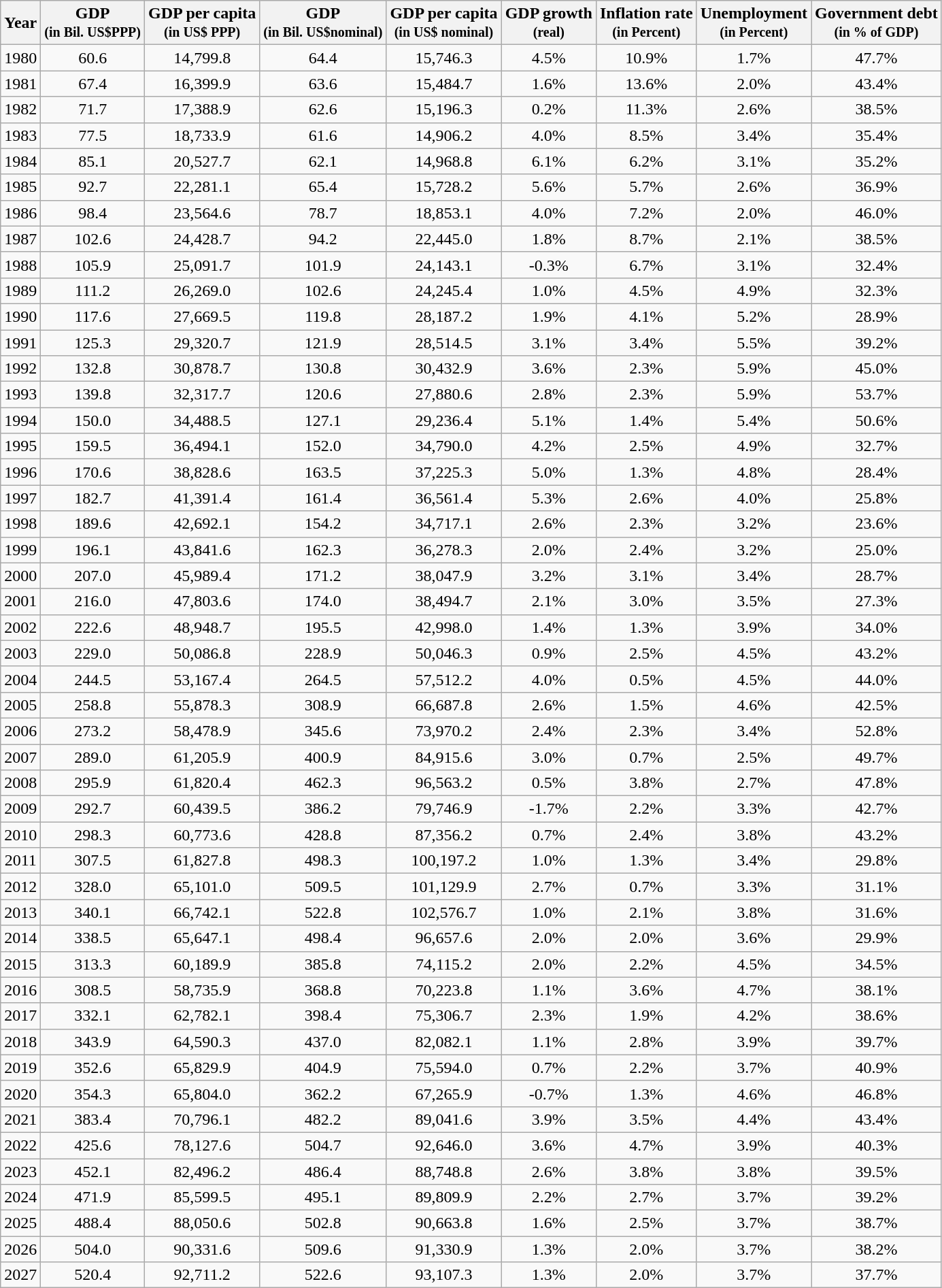<table class="wikitable" style="text-align:center;">
<tr>
<th>Year</th>
<th>GDP<br><small>(in Bil. US$PPP)</small></th>
<th>GDP per capita<br><small>(in US$ PPP)</small></th>
<th>GDP<br><small>(in Bil. US$nominal)</small></th>
<th>GDP per capita<br><small>(in US$ nominal)</small></th>
<th>GDP growth<br><small>(real)</small></th>
<th>Inflation rate<br><small>(in Percent)</small></th>
<th>Unemployment<br><small>(in Percent)</small></th>
<th>Government debt<br><small>(in % of GDP)</small></th>
</tr>
<tr>
<td>1980</td>
<td>60.6</td>
<td>14,799.8</td>
<td>64.4</td>
<td>15,746.3</td>
<td>4.5%</td>
<td>10.9%</td>
<td>1.7%</td>
<td>47.7%</td>
</tr>
<tr>
<td>1981</td>
<td>67.4</td>
<td>16,399.9</td>
<td>63.6</td>
<td>15,484.7</td>
<td>1.6%</td>
<td>13.6%</td>
<td>2.0%</td>
<td>43.4%</td>
</tr>
<tr>
<td>1982</td>
<td>71.7</td>
<td>17,388.9</td>
<td>62.6</td>
<td>15,196.3</td>
<td>0.2%</td>
<td>11.3%</td>
<td>2.6%</td>
<td>38.5%</td>
</tr>
<tr>
<td>1983</td>
<td>77.5</td>
<td>18,733.9</td>
<td>61.6</td>
<td>14,906.2</td>
<td>4.0%</td>
<td>8.5%</td>
<td>3.4%</td>
<td>35.4%</td>
</tr>
<tr>
<td>1984</td>
<td>85.1</td>
<td>20,527.7</td>
<td>62.1</td>
<td>14,968.8</td>
<td>6.1%</td>
<td>6.2%</td>
<td>3.1%</td>
<td>35.2%</td>
</tr>
<tr>
<td>1985</td>
<td>92.7</td>
<td>22,281.1</td>
<td>65.4</td>
<td>15,728.2</td>
<td>5.6%</td>
<td>5.7%</td>
<td>2.6%</td>
<td>36.9%</td>
</tr>
<tr>
<td>1986</td>
<td>98.4</td>
<td>23,564.6</td>
<td>78.7</td>
<td>18,853.1</td>
<td>4.0%</td>
<td>7.2%</td>
<td>2.0%</td>
<td>46.0%</td>
</tr>
<tr>
<td>1987</td>
<td>102.6</td>
<td>24,428.7</td>
<td>94.2</td>
<td>22,445.0</td>
<td>1.8%</td>
<td>8.7%</td>
<td>2.1%</td>
<td>38.5%</td>
</tr>
<tr>
<td>1988</td>
<td>105.9</td>
<td>25,091.7</td>
<td>101.9</td>
<td>24,143.1</td>
<td>-0.3%</td>
<td>6.7%</td>
<td>3.1%</td>
<td>32.4%</td>
</tr>
<tr>
<td>1989</td>
<td>111.2</td>
<td>26,269.0</td>
<td>102.6</td>
<td>24,245.4</td>
<td>1.0%</td>
<td>4.5%</td>
<td>4.9%</td>
<td>32.3%</td>
</tr>
<tr>
<td>1990</td>
<td>117.6</td>
<td>27,669.5</td>
<td>119.8</td>
<td>28,187.2</td>
<td>1.9%</td>
<td>4.1%</td>
<td>5.2%</td>
<td>28.9%</td>
</tr>
<tr>
<td>1991</td>
<td>125.3</td>
<td>29,320.7</td>
<td>121.9</td>
<td>28,514.5</td>
<td>3.1%</td>
<td>3.4%</td>
<td>5.5%</td>
<td>39.2%</td>
</tr>
<tr>
<td>1992</td>
<td>132.8</td>
<td>30,878.7</td>
<td>130.8</td>
<td>30,432.9</td>
<td>3.6%</td>
<td>2.3%</td>
<td>5.9%</td>
<td>45.0%</td>
</tr>
<tr>
<td>1993</td>
<td>139.8</td>
<td>32,317.7</td>
<td>120.6</td>
<td>27,880.6</td>
<td>2.8%</td>
<td>2.3%</td>
<td>5.9%</td>
<td>53.7%</td>
</tr>
<tr>
<td>1994</td>
<td>150.0</td>
<td>34,488.5</td>
<td>127.1</td>
<td>29,236.4</td>
<td>5.1%</td>
<td>1.4%</td>
<td>5.4%</td>
<td>50.6%</td>
</tr>
<tr>
<td>1995</td>
<td>159.5</td>
<td>36,494.1</td>
<td>152.0</td>
<td>34,790.0</td>
<td>4.2%</td>
<td>2.5%</td>
<td>4.9%</td>
<td>32.7%</td>
</tr>
<tr>
<td>1996</td>
<td>170.6</td>
<td>38,828.6</td>
<td>163.5</td>
<td>37,225.3</td>
<td>5.0%</td>
<td>1.3%</td>
<td>4.8%</td>
<td>28.4%</td>
</tr>
<tr>
<td>1997</td>
<td>182.7</td>
<td>41,391.4</td>
<td>161.4</td>
<td>36,561.4</td>
<td>5.3%</td>
<td>2.6%</td>
<td>4.0%</td>
<td>25.8%</td>
</tr>
<tr>
<td>1998</td>
<td>189.6</td>
<td>42,692.1</td>
<td>154.2</td>
<td>34,717.1</td>
<td>2.6%</td>
<td>2.3%</td>
<td>3.2%</td>
<td>23.6%</td>
</tr>
<tr>
<td>1999</td>
<td>196.1</td>
<td>43,841.6</td>
<td>162.3</td>
<td>36,278.3</td>
<td>2.0%</td>
<td>2.4%</td>
<td>3.2%</td>
<td>25.0%</td>
</tr>
<tr>
<td>2000</td>
<td>207.0</td>
<td>45,989.4</td>
<td>171.2</td>
<td>38,047.9</td>
<td>3.2%</td>
<td>3.1%</td>
<td>3.4%</td>
<td>28.7%</td>
</tr>
<tr>
<td>2001</td>
<td>216.0</td>
<td>47,803.6</td>
<td>174.0</td>
<td>38,494.7</td>
<td>2.1%</td>
<td>3.0%</td>
<td>3.5%</td>
<td>27.3%</td>
</tr>
<tr>
<td>2002</td>
<td>222.6</td>
<td>48,948.7</td>
<td>195.5</td>
<td>42,998.0</td>
<td>1.4%</td>
<td>1.3%</td>
<td>3.9%</td>
<td>34.0%</td>
</tr>
<tr>
<td>2003</td>
<td>229.0</td>
<td>50,086.8</td>
<td>228.9</td>
<td>50,046.3</td>
<td>0.9%</td>
<td>2.5%</td>
<td>4.5%</td>
<td>43.2%</td>
</tr>
<tr>
<td>2004</td>
<td>244.5</td>
<td>53,167.4</td>
<td>264.5</td>
<td>57,512.2</td>
<td>4.0%</td>
<td>0.5%</td>
<td>4.5%</td>
<td>44.0%</td>
</tr>
<tr>
<td>2005</td>
<td>258.8</td>
<td>55,878.3</td>
<td>308.9</td>
<td>66,687.8</td>
<td>2.6%</td>
<td>1.5%</td>
<td>4.6%</td>
<td>42.5%</td>
</tr>
<tr>
<td>2006</td>
<td>273.2</td>
<td>58,478.9</td>
<td>345.6</td>
<td>73,970.2</td>
<td>2.4%</td>
<td>2.3%</td>
<td>3.4%</td>
<td>52.8%</td>
</tr>
<tr>
<td>2007</td>
<td>289.0</td>
<td>61,205.9</td>
<td>400.9</td>
<td>84,915.6</td>
<td>3.0%</td>
<td>0.7%</td>
<td>2.5%</td>
<td>49.7%</td>
</tr>
<tr>
<td>2008</td>
<td>295.9</td>
<td>61,820.4</td>
<td>462.3</td>
<td>96,563.2</td>
<td>0.5%</td>
<td>3.8%</td>
<td>2.7%</td>
<td>47.8%</td>
</tr>
<tr>
<td>2009</td>
<td>292.7</td>
<td>60,439.5</td>
<td>386.2</td>
<td>79,746.9</td>
<td>-1.7%</td>
<td>2.2%</td>
<td>3.3%</td>
<td>42.7%</td>
</tr>
<tr>
<td>2010</td>
<td>298.3</td>
<td>60,773.6</td>
<td>428.8</td>
<td>87,356.2</td>
<td>0.7%</td>
<td>2.4%</td>
<td>3.8%</td>
<td>43.2%</td>
</tr>
<tr>
<td>2011</td>
<td>307.5</td>
<td>61,827.8</td>
<td>498.3</td>
<td>100,197.2</td>
<td>1.0%</td>
<td>1.3%</td>
<td>3.4%</td>
<td>29.8%</td>
</tr>
<tr>
<td>2012</td>
<td>328.0</td>
<td>65,101.0</td>
<td>509.5</td>
<td>101,129.9</td>
<td>2.7%</td>
<td>0.7%</td>
<td>3.3%</td>
<td>31.1%</td>
</tr>
<tr>
<td>2013</td>
<td>340.1</td>
<td>66,742.1</td>
<td>522.8</td>
<td>102,576.7</td>
<td>1.0%</td>
<td>2.1%</td>
<td>3.8%</td>
<td>31.6%</td>
</tr>
<tr>
<td>2014</td>
<td>338.5</td>
<td>65,647.1</td>
<td>498.4</td>
<td>96,657.6</td>
<td>2.0%</td>
<td>2.0%</td>
<td>3.6%</td>
<td>29.9%</td>
</tr>
<tr>
<td>2015</td>
<td>313.3</td>
<td>60,189.9</td>
<td>385.8</td>
<td>74,115.2</td>
<td>2.0%</td>
<td>2.2%</td>
<td>4.5%</td>
<td>34.5%</td>
</tr>
<tr>
<td>2016</td>
<td>308.5</td>
<td>58,735.9</td>
<td>368.8</td>
<td>70,223.8</td>
<td>1.1%</td>
<td>3.6%</td>
<td>4.7%</td>
<td>38.1%</td>
</tr>
<tr>
<td>2017</td>
<td>332.1</td>
<td>62,782.1</td>
<td>398.4</td>
<td>75,306.7</td>
<td>2.3%</td>
<td>1.9%</td>
<td>4.2%</td>
<td>38.6%</td>
</tr>
<tr>
<td>2018</td>
<td>343.9</td>
<td>64,590.3</td>
<td>437.0</td>
<td>82,082.1</td>
<td>1.1%</td>
<td>2.8%</td>
<td>3.9%</td>
<td>39.7%</td>
</tr>
<tr>
<td>2019</td>
<td>352.6</td>
<td>65,829.9</td>
<td>404.9</td>
<td>75,594.0</td>
<td>0.7%</td>
<td>2.2%</td>
<td>3.7%</td>
<td>40.9%</td>
</tr>
<tr>
<td>2020</td>
<td>354.3</td>
<td>65,804.0</td>
<td>362.2</td>
<td>67,265.9</td>
<td>-0.7%</td>
<td>1.3%</td>
<td>4.6%</td>
<td>46.8%</td>
</tr>
<tr>
<td>2021</td>
<td>383.4</td>
<td>70,796.1</td>
<td>482.2</td>
<td>89,041.6</td>
<td>3.9%</td>
<td>3.5%</td>
<td>4.4%</td>
<td>43.4%</td>
</tr>
<tr>
<td>2022</td>
<td>425.6</td>
<td>78,127.6</td>
<td>504.7</td>
<td>92,646.0</td>
<td>3.6%</td>
<td>4.7%</td>
<td>3.9%</td>
<td>40.3%</td>
</tr>
<tr>
<td>2023</td>
<td>452.1</td>
<td>82,496.2</td>
<td>486.4</td>
<td>88,748.8</td>
<td>2.6%</td>
<td>3.8%</td>
<td>3.8%</td>
<td>39.5%</td>
</tr>
<tr>
<td>2024</td>
<td>471.9</td>
<td>85,599.5</td>
<td>495.1</td>
<td>89,809.9</td>
<td>2.2%</td>
<td>2.7%</td>
<td>3.7%</td>
<td>39.2%</td>
</tr>
<tr>
<td>2025</td>
<td>488.4</td>
<td>88,050.6</td>
<td>502.8</td>
<td>90,663.8</td>
<td>1.6%</td>
<td>2.5%</td>
<td>3.7%</td>
<td>38.7%</td>
</tr>
<tr>
<td>2026</td>
<td>504.0</td>
<td>90,331.6</td>
<td>509.6</td>
<td>91,330.9</td>
<td>1.3%</td>
<td>2.0%</td>
<td>3.7%</td>
<td>38.2%</td>
</tr>
<tr>
<td>2027</td>
<td>520.4</td>
<td>92,711.2</td>
<td>522.6</td>
<td>93,107.3</td>
<td>1.3%</td>
<td>2.0%</td>
<td>3.7%</td>
<td>37.7%</td>
</tr>
</table>
